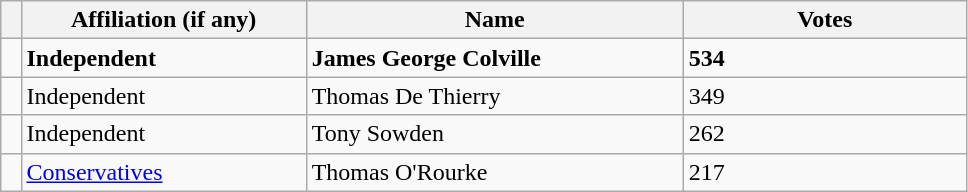<table class="wikitable" style="width:51%;">
<tr>
<th style="width:1%;"></th>
<th style="width:15%;">Affiliation (if any)</th>
<th style="width:20%;">Name</th>
<th style="width:15%;">Votes</th>
</tr>
<tr>
<td bgcolor=></td>
<td><strong>Independent</strong></td>
<td><strong>James George Colville</strong></td>
<td><strong>534</strong></td>
</tr>
<tr>
<td bgcolor=></td>
<td>Independent</td>
<td>Thomas De Thierry</td>
<td>349</td>
</tr>
<tr>
<td bgcolor=></td>
<td>Independent</td>
<td>Tony Sowden</td>
<td>262</td>
</tr>
<tr>
<td bgcolor=></td>
<td><a href='#'>Conservatives</a></td>
<td>Thomas O'Rourke</td>
<td>217</td>
</tr>
</table>
